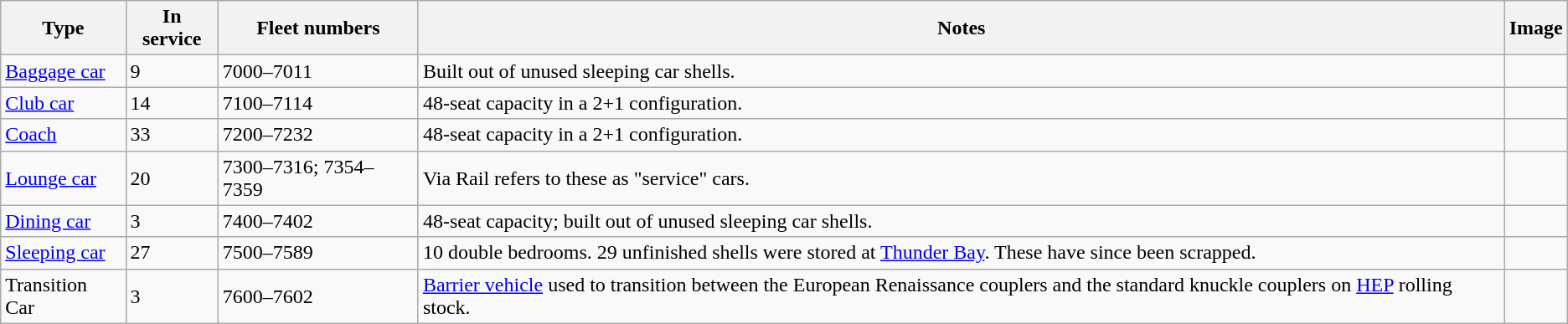<table class="wikitable">
<tr>
<th>Type</th>
<th>In service</th>
<th>Fleet numbers</th>
<th>Notes</th>
<th>Image</th>
</tr>
<tr>
<td><a href='#'>Baggage car</a></td>
<td>9</td>
<td>7000–7011</td>
<td>Built out of unused sleeping car shells.</td>
<td></td>
</tr>
<tr>
<td><a href='#'>Club car</a></td>
<td>14</td>
<td>7100–7114</td>
<td>48-seat capacity in a 2+1 configuration.</td>
<td></td>
</tr>
<tr>
<td><a href='#'>Coach</a></td>
<td>33</td>
<td>7200–7232</td>
<td>48-seat capacity in a 2+1 configuration.</td>
<td></td>
</tr>
<tr>
<td><a href='#'>Lounge car</a></td>
<td>20</td>
<td>7300–7316; 7354–7359</td>
<td>Via Rail refers to these as "service" cars.</td>
<td></td>
</tr>
<tr>
<td><a href='#'>Dining car</a></td>
<td>3</td>
<td>7400–7402</td>
<td>48-seat capacity; built out of unused sleeping car shells.</td>
<td></td>
</tr>
<tr>
<td><a href='#'>Sleeping car</a></td>
<td>27</td>
<td>7500–7589</td>
<td>10 double bedrooms. 29 unfinished shells were stored at <a href='#'>Thunder Bay</a>. These have since been scrapped.</td>
<td></td>
</tr>
<tr>
<td>Transition Car</td>
<td>3</td>
<td>7600–7602</td>
<td><a href='#'>Barrier vehicle</a> used to transition between the European Renaissance couplers and the standard knuckle couplers on <a href='#'>HEP</a> rolling stock.</td>
<td></td>
</tr>
</table>
